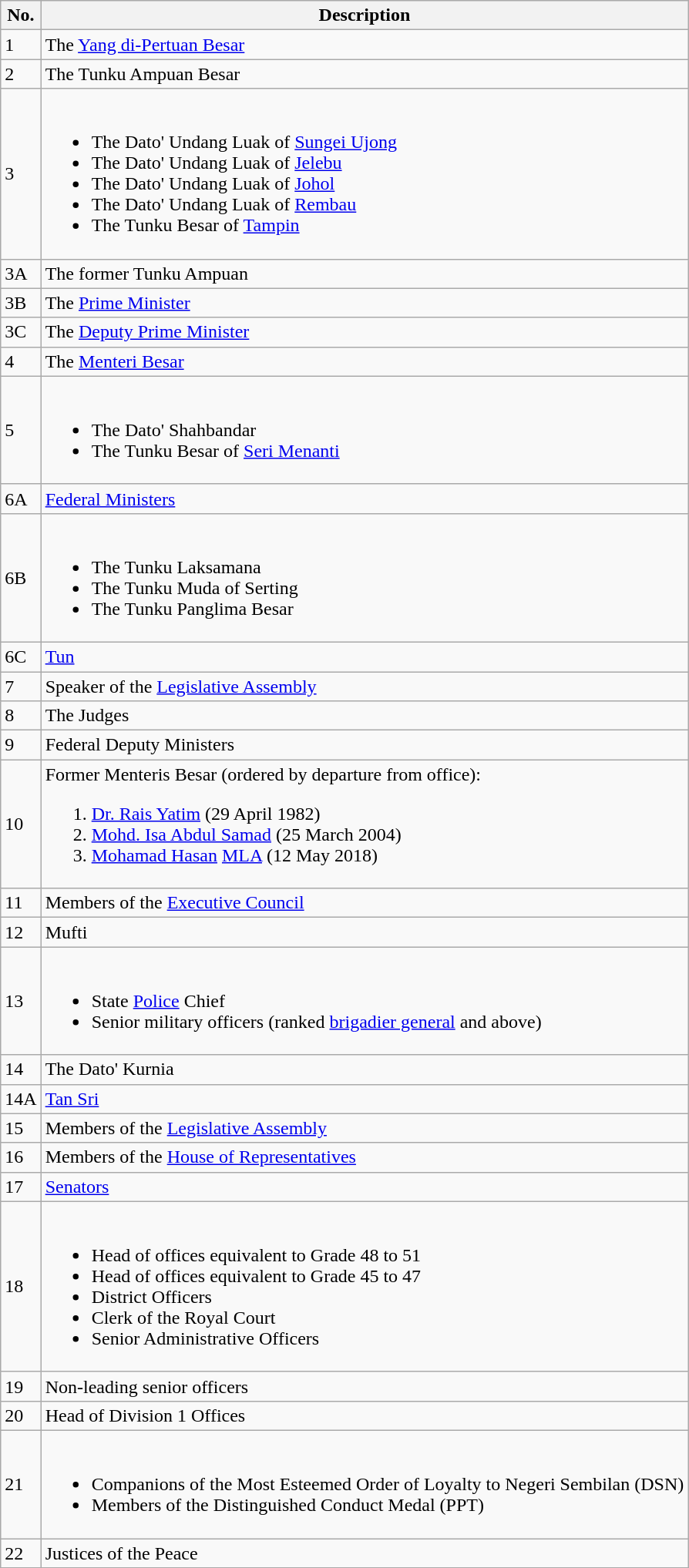<table class="wikitable">
<tr>
<th>No.</th>
<th>Description</th>
</tr>
<tr>
<td>1</td>
<td>The <a href='#'>Yang di-Pertuan Besar</a></td>
</tr>
<tr>
<td>2</td>
<td>The Tunku Ampuan Besar</td>
</tr>
<tr>
<td>3</td>
<td><br><ul><li>The Dato' Undang Luak of <a href='#'>Sungei Ujong</a></li><li>The Dato' Undang Luak of <a href='#'>Jelebu</a></li><li>The Dato' Undang Luak of <a href='#'>Johol</a></li><li>The Dato' Undang Luak of <a href='#'>Rembau</a></li><li>The Tunku Besar of <a href='#'>Tampin</a></li></ul></td>
</tr>
<tr>
<td>3A</td>
<td>The former Tunku Ampuan</td>
</tr>
<tr>
<td>3B</td>
<td>The <a href='#'>Prime Minister</a></td>
</tr>
<tr>
<td>3C</td>
<td>The <a href='#'>Deputy Prime Minister</a></td>
</tr>
<tr>
<td>4</td>
<td>The <a href='#'>Menteri Besar</a></td>
</tr>
<tr>
<td>5</td>
<td><br><ul><li>The Dato' Shahbandar</li><li>The Tunku Besar of <a href='#'>Seri Menanti</a></li></ul></td>
</tr>
<tr>
<td>6A</td>
<td><a href='#'>Federal Ministers</a></td>
</tr>
<tr>
<td>6B</td>
<td><br><ul><li>The Tunku Laksamana</li><li>The Tunku Muda of Serting</li><li>The Tunku Panglima Besar</li></ul></td>
</tr>
<tr>
<td>6C</td>
<td><a href='#'>Tun</a></td>
</tr>
<tr>
<td>7</td>
<td>Speaker of the <a href='#'>Legislative Assembly</a></td>
</tr>
<tr>
<td>8</td>
<td>The Judges</td>
</tr>
<tr>
<td>9</td>
<td>Federal Deputy Ministers</td>
</tr>
<tr>
<td>10</td>
<td>Former Menteris Besar (ordered by departure from office):<br><ol><li><a href='#'>Dr. Rais Yatim</a> (29 April 1982)</li><li><a href='#'>Mohd. Isa Abdul Samad</a> (25 March 2004)</li><li><a href='#'>Mohamad Hasan</a> <a href='#'>MLA</a> (12 May 2018)</li></ol></td>
</tr>
<tr>
<td>11</td>
<td>Members of the <a href='#'>Executive Council</a></td>
</tr>
<tr>
<td>12</td>
<td>Mufti</td>
</tr>
<tr>
<td>13</td>
<td><br><ul><li>State <a href='#'>Police</a> Chief</li><li>Senior military officers (ranked <a href='#'>brigadier general</a> and above)</li></ul></td>
</tr>
<tr>
<td>14</td>
<td>The Dato' Kurnia</td>
</tr>
<tr>
<td>14A</td>
<td><a href='#'>Tan Sri</a></td>
</tr>
<tr>
<td>15</td>
<td>Members of the <a href='#'>Legislative Assembly</a></td>
</tr>
<tr>
<td>16</td>
<td>Members of the <a href='#'>House of Representatives</a></td>
</tr>
<tr>
<td>17</td>
<td><a href='#'>Senators</a></td>
</tr>
<tr>
<td>18</td>
<td><br><ul><li>Head of offices equivalent to Grade 48 to 51</li><li>Head of offices equivalent to Grade 45 to 47</li><li>District Officers</li><li>Clerk of the Royal Court</li><li>Senior Administrative Officers</li></ul></td>
</tr>
<tr>
<td>19</td>
<td>Non-leading senior officers</td>
</tr>
<tr>
<td>20</td>
<td>Head of Division 1 Offices</td>
</tr>
<tr>
<td>21</td>
<td><br><ul><li>Companions of the Most Esteemed Order of Loyalty to Negeri Sembilan (DSN)</li><li>Members of the Distinguished Conduct Medal (PPT)</li></ul></td>
</tr>
<tr>
<td>22</td>
<td>Justices of the Peace</td>
</tr>
</table>
